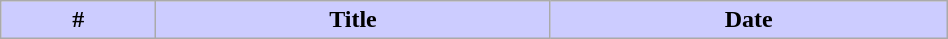<table class="wikitable plainrowheaders" style="width:50%;">
<tr style="color:black">
<th style="background-color: #ccccff;">#</th>
<th style="background-color: #ccccff;">Title</th>
<th style="background-color: #ccccff;">Date<br>









</th>
</tr>
</table>
